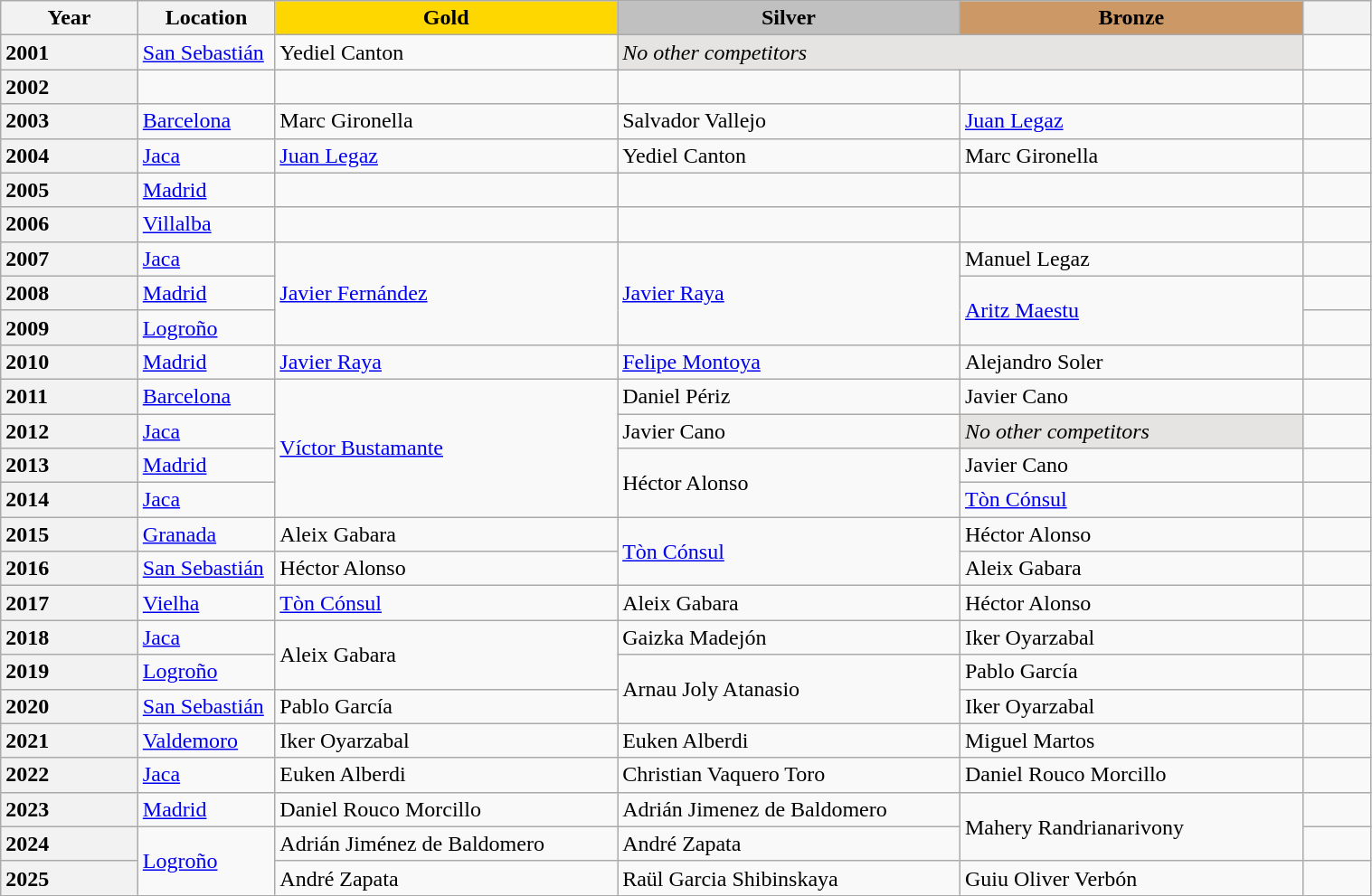<table class="wikitable unsortable" style="text-align:left; width:80%">
<tr>
<th scope="col" style="text-align:center; width:10%">Year</th>
<th scope="col" style="text-align:center; width:10%">Location</th>
<td scope="col" style="text-align:center; width:25%; background:gold"><strong>Gold</strong></td>
<td scope="col" style="text-align:center; width:25%; background:silver"><strong>Silver</strong></td>
<td scope="col" style="text-align:center; width:25%; background:#c96"><strong>Bronze</strong></td>
<th scope="col" style="text-align:center; width:5%"></th>
</tr>
<tr>
<th scope="row" style="text-align:left">2001</th>
<td><a href='#'>San Sebastián</a></td>
<td>Yediel Canton</td>
<td colspan="2" bgcolor="e5e4e2" aalign="center"><em>No other competitors</em></td>
<td></td>
</tr>
<tr>
<th scope="row" style="text-align:left">2002</th>
<td></td>
<td></td>
<td></td>
<td></td>
<td></td>
</tr>
<tr>
<th scope="row" style="text-align:left">2003</th>
<td><a href='#'>Barcelona</a></td>
<td>Marc Gironella</td>
<td>Salvador Vallejo</td>
<td><a href='#'>Juan Legaz</a></td>
<td></td>
</tr>
<tr>
<th scope="row" style="text-align:left">2004</th>
<td><a href='#'>Jaca</a></td>
<td><a href='#'>Juan Legaz</a></td>
<td>Yediel Canton</td>
<td>Marc Gironella</td>
<td></td>
</tr>
<tr>
<th scope="row" style="text-align:left">2005</th>
<td><a href='#'>Madrid</a></td>
<td></td>
<td></td>
<td></td>
<td></td>
</tr>
<tr>
<th scope="row" style="text-align:left">2006</th>
<td><a href='#'>Villalba</a></td>
<td></td>
<td></td>
<td></td>
<td></td>
</tr>
<tr>
<th scope="row" style="text-align:left">2007</th>
<td><a href='#'>Jaca</a></td>
<td rowspan="3"><a href='#'>Javier Fernández</a></td>
<td rowspan="3"><a href='#'>Javier Raya</a></td>
<td>Manuel Legaz</td>
<td></td>
</tr>
<tr>
<th scope="row" style="text-align:left">2008</th>
<td><a href='#'>Madrid</a></td>
<td rowspan="2"><a href='#'>Aritz Maestu</a></td>
<td></td>
</tr>
<tr>
<th scope="row" style="text-align:left">2009</th>
<td><a href='#'>Logroño</a></td>
<td></td>
</tr>
<tr>
<th scope="row" style="text-align:left">2010</th>
<td><a href='#'>Madrid</a></td>
<td><a href='#'>Javier Raya</a></td>
<td><a href='#'>Felipe Montoya</a></td>
<td>Alejandro Soler</td>
<td></td>
</tr>
<tr>
<th scope="row" style="text-align:left">2011</th>
<td><a href='#'>Barcelona</a></td>
<td rowspan="4"><a href='#'>Víctor Bustamante</a></td>
<td>Daniel Périz</td>
<td>Javier Cano</td>
<td></td>
</tr>
<tr>
<th scope="row" style="text-align:left">2012</th>
<td><a href='#'>Jaca</a></td>
<td>Javier Cano</td>
<td bgcolor="e5e4e2" aalign="center"><em>No other competitors</em></td>
<td></td>
</tr>
<tr>
<th scope="row" style="text-align:left">2013</th>
<td><a href='#'>Madrid</a></td>
<td rowspan="2">Héctor Alonso</td>
<td>Javier Cano</td>
<td></td>
</tr>
<tr>
<th scope="row" style="text-align:left">2014</th>
<td><a href='#'>Jaca</a></td>
<td><a href='#'>Tòn Cónsul</a></td>
<td></td>
</tr>
<tr>
<th scope="row" style="text-align:left">2015</th>
<td><a href='#'>Granada</a></td>
<td>Aleix Gabara</td>
<td rowspan="2"><a href='#'>Tòn Cónsul</a></td>
<td>Héctor Alonso</td>
<td></td>
</tr>
<tr>
<th scope="row" style="text-align:left">2016</th>
<td><a href='#'>San Sebastián</a></td>
<td>Héctor Alonso</td>
<td>Aleix Gabara</td>
<td></td>
</tr>
<tr>
<th scope="row" style="text-align:left">2017</th>
<td><a href='#'>Vielha</a></td>
<td><a href='#'>Tòn Cónsul</a></td>
<td>Aleix Gabara</td>
<td>Héctor Alonso</td>
<td></td>
</tr>
<tr>
<th scope="row" style="text-align:left">2018</th>
<td><a href='#'>Jaca</a></td>
<td rowspan="2">Aleix Gabara</td>
<td>Gaizka Madejón</td>
<td>Iker Oyarzabal</td>
<td></td>
</tr>
<tr>
<th scope="row" style="text-align:left">2019</th>
<td><a href='#'>Logroño</a></td>
<td rowspan="2">Arnau Joly Atanasio</td>
<td>Pablo García</td>
<td></td>
</tr>
<tr>
<th scope="row" style="text-align:left">2020</th>
<td><a href='#'>San Sebastián</a></td>
<td>Pablo García</td>
<td>Iker Oyarzabal</td>
<td></td>
</tr>
<tr>
<th scope="row" style="text-align:left">2021</th>
<td><a href='#'>Valdemoro</a></td>
<td>Iker Oyarzabal</td>
<td>Euken Alberdi</td>
<td>Miguel Martos</td>
<td></td>
</tr>
<tr>
<th scope="row" style="text-align:left">2022</th>
<td><a href='#'>Jaca</a></td>
<td>Euken Alberdi</td>
<td>Christian Vaquero Toro</td>
<td>Daniel Rouco Morcillo</td>
<td></td>
</tr>
<tr>
<th scope="row" style="text-align:left">2023</th>
<td><a href='#'>Madrid</a></td>
<td>Daniel Rouco Morcillo</td>
<td>Adrián Jimenez de Baldomero</td>
<td rowspan="2">Mahery Randrianarivony</td>
<td></td>
</tr>
<tr>
<th scope="row" style="text-align:left">2024</th>
<td rowspan="2"><a href='#'>Logroño</a></td>
<td>Adrián Jiménez de Baldomero</td>
<td>André Zapata</td>
<td></td>
</tr>
<tr>
<th scope="row" style="text-align:left">2025</th>
<td>André Zapata</td>
<td> Raül Garcia Shibinskaya </td>
<td>Guiu Oliver Verbón</td>
<td></td>
</tr>
</table>
